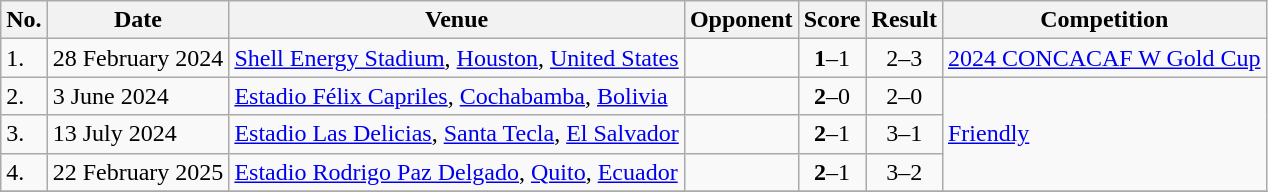<table class="wikitable">
<tr>
<th>No.</th>
<th>Date</th>
<th>Venue</th>
<th>Opponent</th>
<th>Score</th>
<th>Result</th>
<th>Competition</th>
</tr>
<tr>
<td>1.</td>
<td>28 February 2024</td>
<td><a href='#'>Shell Energy Stadium</a>, <a href='#'>Houston</a>, <a href='#'>United States</a></td>
<td></td>
<td align=center><strong>1</strong>–1</td>
<td align=center>2–3</td>
<td><a href='#'>2024 CONCACAF W Gold Cup</a></td>
</tr>
<tr>
<td>2.</td>
<td>3 June 2024</td>
<td><a href='#'>Estadio Félix Capriles</a>, <a href='#'>Cochabamba</a>, <a href='#'>Bolivia</a></td>
<td></td>
<td align=center><strong>2</strong>–0</td>
<td align=center>2–0</td>
<td rowspan=3><a href='#'>Friendly</a></td>
</tr>
<tr>
<td>3.</td>
<td>13 July 2024</td>
<td><a href='#'>Estadio Las Delicias</a>, <a href='#'>Santa Tecla</a>, <a href='#'>El Salvador</a></td>
<td></td>
<td align=center><strong>2</strong>–1</td>
<td align=center>3–1</td>
</tr>
<tr>
<td>4.</td>
<td>22 February 2025</td>
<td><a href='#'>Estadio Rodrigo Paz Delgado</a>, <a href='#'>Quito</a>, <a href='#'>Ecuador</a></td>
<td></td>
<td align=center><strong>2</strong>–1</td>
<td align=center>3–2</td>
</tr>
<tr>
</tr>
</table>
